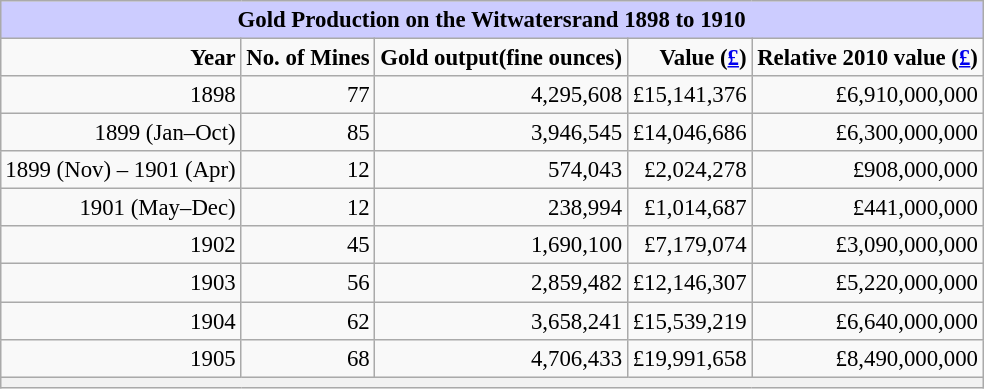<table class="wikitable" style="float:right; margin:0 0 1.0em 1.0em; text-align:right; font-size:95%;">
<tr>
<th colspan="5" style="background:#ccf;">Gold Production on the Witwatersrand  1898 to 1910</th>
</tr>
<tr>
<td><strong>Year</strong></td>
<td><strong>No. of Mines</strong></td>
<td><strong>Gold output(fine ounces)</strong></td>
<td><strong>Value (<a href='#'>£</a>)</strong></td>
<td><strong>Relative 2010 value (<a href='#'>£</a>)</strong></td>
</tr>
<tr>
<td>1898</td>
<td>77</td>
<td>4,295,608</td>
<td>£15,141,376</td>
<td>£6,910,000,000</td>
</tr>
<tr>
<td>1899 (Jan–Oct)</td>
<td>85</td>
<td>3,946,545</td>
<td>£14,046,686</td>
<td>£6,300,000,000</td>
</tr>
<tr>
<td>1899 (Nov) – 1901 (Apr)</td>
<td>12</td>
<td>574,043</td>
<td>£2,024,278</td>
<td>£908,000,000</td>
</tr>
<tr>
<td>1901 (May–Dec)</td>
<td>12</td>
<td>238,994</td>
<td>£1,014,687</td>
<td>£441,000,000</td>
</tr>
<tr>
<td>1902</td>
<td>45</td>
<td>1,690,100</td>
<td>£7,179,074</td>
<td>£3,090,000,000</td>
</tr>
<tr>
<td>1903</td>
<td>56</td>
<td>2,859,482</td>
<td>£12,146,307</td>
<td>£5,220,000,000</td>
</tr>
<tr>
<td>1904</td>
<td>62</td>
<td>3,658,241</td>
<td>£15,539,219</td>
<td>£6,640,000,000</td>
</tr>
<tr>
<td>1905</td>
<td>68</td>
<td>4,706,433</td>
<td>£19,991,658</td>
<td>£8,490,000,000</td>
</tr>
<tr>
<th scope="row" colspan="5" style="color:#900;"></th>
</tr>
</table>
